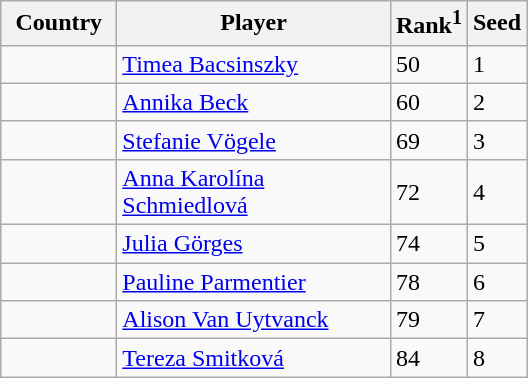<table class="sortable wikitable">
<tr>
<th width="70">Country</th>
<th width="175">Player</th>
<th>Rank<sup>1</sup></th>
<th>Seed</th>
</tr>
<tr>
<td></td>
<td><a href='#'>Timea Bacsinszky</a></td>
<td>50</td>
<td>1</td>
</tr>
<tr>
<td></td>
<td><a href='#'>Annika Beck</a></td>
<td>60</td>
<td>2</td>
</tr>
<tr>
<td></td>
<td><a href='#'>Stefanie Vögele</a></td>
<td>69</td>
<td>3</td>
</tr>
<tr>
<td></td>
<td><a href='#'>Anna Karolína Schmiedlová</a></td>
<td>72</td>
<td>4</td>
</tr>
<tr>
<td></td>
<td><a href='#'>Julia Görges</a></td>
<td>74</td>
<td>5</td>
</tr>
<tr>
<td></td>
<td><a href='#'>Pauline Parmentier</a></td>
<td>78</td>
<td>6</td>
</tr>
<tr>
<td></td>
<td><a href='#'>Alison Van Uytvanck</a></td>
<td>79</td>
<td>7</td>
</tr>
<tr>
<td></td>
<td><a href='#'>Tereza Smitková</a></td>
<td>84</td>
<td>8</td>
</tr>
</table>
